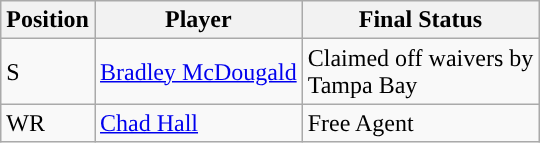<table class="wikitable sortable">
<tr>
<th>Position</th>
<th>Player</th>
<th>Final Status</th>
</tr>
<tr>
<td>S</td>
<td><a href='#'>Bradley McDougald</a></td>
<td>Claimed off waivers by<br>Tampa Bay</td>
</tr>
<tr>
<td>WR</td>
<td><a href='#'>Chad Hall</a></td>
<td>Free Agent</td>
</tr>
</table>
